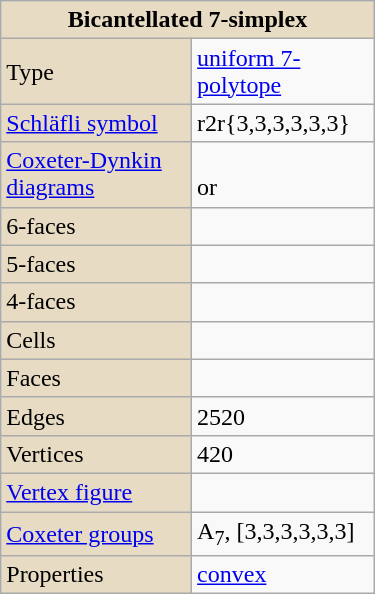<table class="wikitable" align="right" style="margin-left:10px" width="250">
<tr>
<th style="background:#e7dcc3;" colspan="2">Bicantellated 7-simplex</th>
</tr>
<tr>
<td style="background:#e7dcc3;">Type</td>
<td><a href='#'>uniform 7-polytope</a></td>
</tr>
<tr>
<td style="background:#e7dcc3;"><a href='#'>Schläfli symbol</a></td>
<td>r2r{3,3,3,3,3,3}<br></td>
</tr>
<tr>
<td style="background:#e7dcc3;"><a href='#'>Coxeter-Dynkin diagrams</a></td>
<td><br>or </td>
</tr>
<tr>
<td style="background:#e7dcc3;">6-faces</td>
<td></td>
</tr>
<tr>
<td style="background:#e7dcc3;">5-faces</td>
<td></td>
</tr>
<tr>
<td style="background:#e7dcc3;">4-faces</td>
<td></td>
</tr>
<tr>
<td style="background:#e7dcc3;">Cells</td>
<td></td>
</tr>
<tr>
<td style="background:#e7dcc3;">Faces</td>
<td></td>
</tr>
<tr>
<td style="background:#e7dcc3;">Edges</td>
<td>2520</td>
</tr>
<tr>
<td style="background:#e7dcc3;">Vertices</td>
<td>420</td>
</tr>
<tr>
<td style="background:#e7dcc3;"><a href='#'>Vertex figure</a></td>
<td></td>
</tr>
<tr>
<td style="background:#e7dcc3;"><a href='#'>Coxeter groups</a></td>
<td>A<sub>7</sub>, [3,3,3,3,3,3]</td>
</tr>
<tr>
<td style="background:#e7dcc3;">Properties</td>
<td><a href='#'>convex</a></td>
</tr>
</table>
